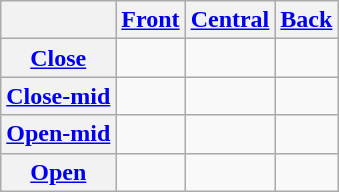<table class="wikitable" style="text-align: center;">
<tr>
<th></th>
<th><a href='#'>Front</a></th>
<th><a href='#'>Central</a></th>
<th><a href='#'>Back</a></th>
</tr>
<tr>
<th><a href='#'>Close</a></th>
<td></td>
<td></td>
<td></td>
</tr>
<tr>
<th><a href='#'>Close-mid</a></th>
<td></td>
<td></td>
<td></td>
</tr>
<tr>
<th><a href='#'>Open-mid</a></th>
<td></td>
<td></td>
<td></td>
</tr>
<tr>
<th><a href='#'>Open</a></th>
<td></td>
<td></td>
<td></td>
</tr>
</table>
